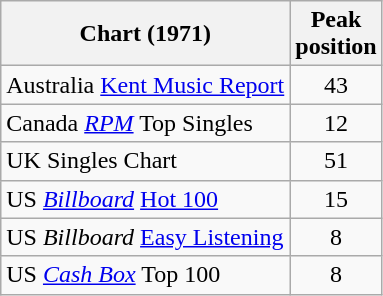<table class="wikitable sortable">
<tr>
<th>Chart (1971)</th>
<th>Peak<br>position</th>
</tr>
<tr>
<td>Australia <a href='#'>Kent Music Report</a></td>
<td style="text-align:center;">43</td>
</tr>
<tr>
<td>Canada <a href='#'><em>RPM</em></a> Top Singles</td>
<td style="text-align:center;">12</td>
</tr>
<tr>
<td>UK Singles Chart</td>
<td style="text-align:center;">51</td>
</tr>
<tr>
<td>US <em><a href='#'>Billboard</a></em> <a href='#'>Hot 100</a></td>
<td style="text-align:center;">15</td>
</tr>
<tr>
<td>US <em>Billboard</em> <a href='#'>Easy Listening</a></td>
<td align="center">8</td>
</tr>
<tr>
<td>US <em><a href='#'>Cash Box</a></em> Top 100</td>
<td style="text-align:center;">8</td>
</tr>
</table>
